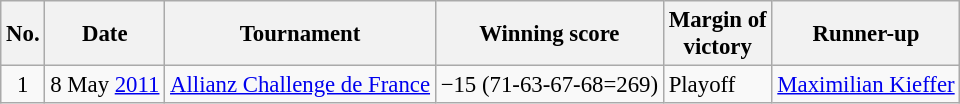<table class="wikitable" style="font-size:95%;">
<tr>
<th>No.</th>
<th>Date</th>
<th>Tournament</th>
<th>Winning score</th>
<th>Margin of<br>victory</th>
<th>Runner-up</th>
</tr>
<tr>
<td align=center>1</td>
<td align=right>8 May <a href='#'>2011</a></td>
<td><a href='#'>Allianz Challenge de France</a></td>
<td>−15 (71-63-67-68=269)</td>
<td>Playoff</td>
<td> <a href='#'>Maximilian Kieffer</a></td>
</tr>
</table>
